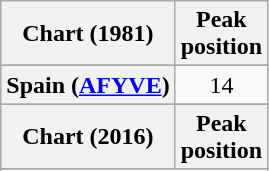<table class="wikitable sortable plainrowheaders" style="text-align:center">
<tr>
<th scope="col">Chart (1981)</th>
<th scope="col">Peak<br>position</th>
</tr>
<tr>
</tr>
<tr>
</tr>
<tr>
</tr>
<tr>
</tr>
<tr>
<th scope="row">Spain (<a href='#'>AFYVE</a>)</th>
<td>14</td>
</tr>
<tr>
</tr>
<tr>
</tr>
<tr>
</tr>
<tr>
<th scope="col">Chart (2016)</th>
<th scope="col">Peak<br>position</th>
</tr>
<tr>
</tr>
<tr>
</tr>
</table>
